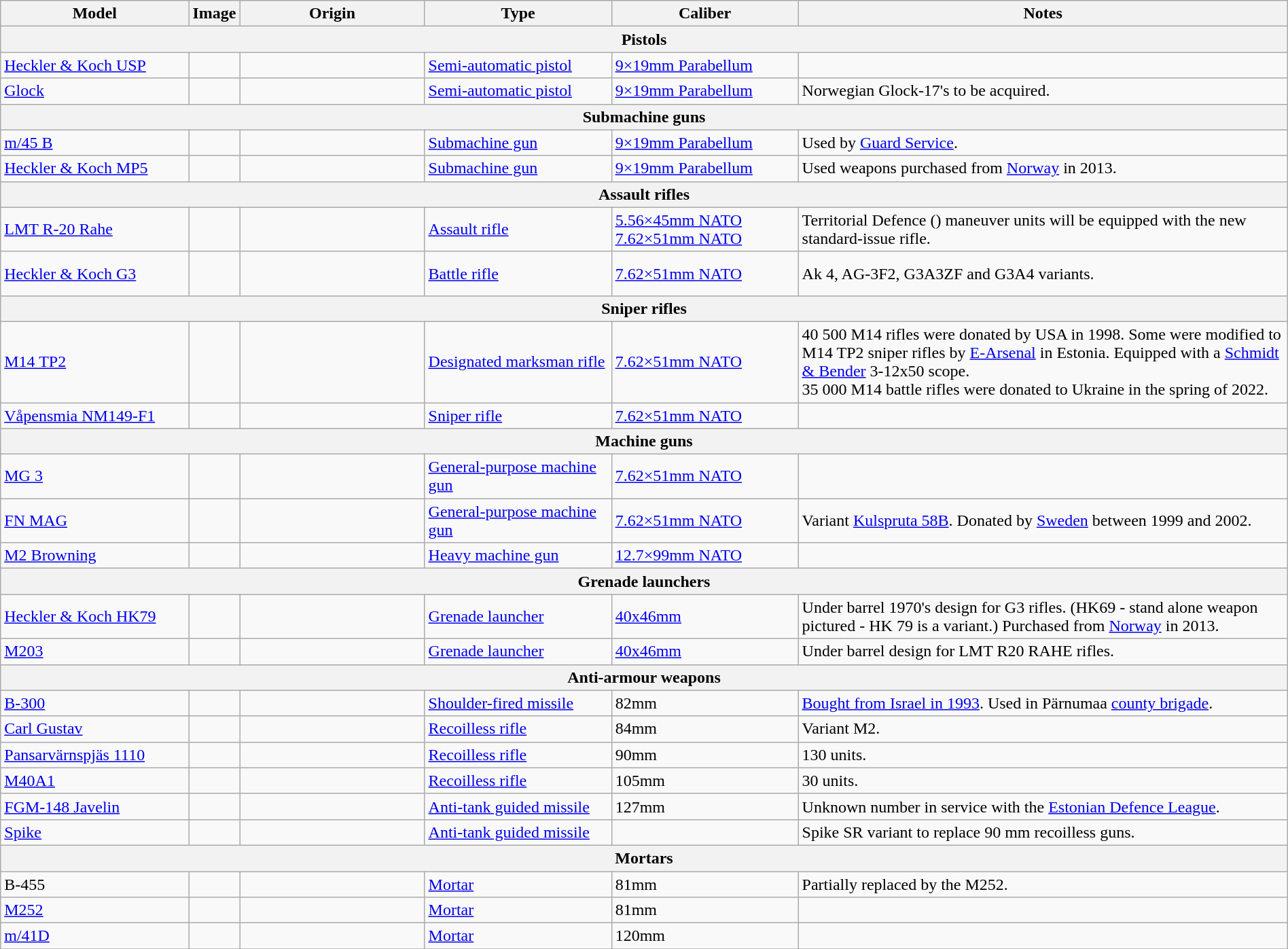<table class="wikitable" style="width:100%;">
<tr>
<th style="width:15%;">Model</th>
<th style="width:0%;">Image</th>
<th style="width:15%;">Origin</th>
<th style="width:15%;">Type</th>
<th style="width:15%;">Caliber</th>
<th style="width:40%;">Notes</th>
</tr>
<tr>
<th colspan="6" style="align: center;">Pistols</th>
</tr>
<tr>
<td><a href='#'>Heckler & Koch USP</a></td>
<td></td>
<td></td>
<td><a href='#'>Semi-automatic pistol</a></td>
<td><a href='#'>9×19mm Parabellum</a></td>
<td></td>
</tr>
<tr>
<td><a href='#'>Glock</a></td>
<td></td>
<td><br></td>
<td><a href='#'>Semi-automatic pistol</a></td>
<td><a href='#'>9×19mm Parabellum</a></td>
<td>Norwegian Glock-17's to be acquired.</td>
</tr>
<tr>
<th colspan="6" style="align: center;">Submachine guns</th>
</tr>
<tr>
<td><a href='#'>m/45 B</a></td>
<td></td>
<td></td>
<td><a href='#'>Submachine gun</a></td>
<td><a href='#'>9×19mm Parabellum</a></td>
<td>Used by <a href='#'>Guard Service</a>.</td>
</tr>
<tr>
<td><a href='#'>Heckler & Koch MP5</a></td>
<td></td>
<td><br></td>
<td><a href='#'>Submachine gun</a></td>
<td><a href='#'>9×19mm Parabellum</a></td>
<td>Used weapons purchased from <a href='#'>Norway</a> in 2013.</td>
</tr>
<tr>
<th colspan="6" style="align: center;">Assault rifles</th>
</tr>
<tr>
<td><a href='#'>LMT R-20 Rahe</a></td>
<td></td>
<td></td>
<td><a href='#'>Assault rifle</a></td>
<td><a href='#'>5.56×45mm NATO</a><br><a href='#'>7.62×51mm NATO</a></td>
<td>Territorial Defence () maneuver units will be equipped with the new standard-issue rifle.</td>
</tr>
<tr>
<td><a href='#'>Heckler & Koch G3</a></td>
<td></td>
<td><br><br></td>
<td><a href='#'>Battle rifle</a></td>
<td><a href='#'>7.62×51mm NATO</a></td>
<td>Ak 4, AG-3F2, G3A3ZF and G3A4 variants.</td>
</tr>
<tr>
<th colspan="6" style="align: center;">Sniper rifles</th>
</tr>
<tr>
<td><a href='#'>M14 TP2</a></td>
<td></td>
<td><br></td>
<td><a href='#'>Designated marksman rifle</a></td>
<td><a href='#'>7.62×51mm NATO</a></td>
<td>40 500 M14 rifles were donated by USA in 1998. Some were modified to M14 TP2 sniper rifles by <a href='#'>E-Arsenal</a> in Estonia. Equipped with a <a href='#'>Schmidt & Bender</a> 3-12x50 scope.<br>35 000 M14 battle rifles were donated to Ukraine in the spring of 2022.</td>
</tr>
<tr>
<td><a href='#'>Våpensmia NM149-F1</a></td>
<td></td>
<td></td>
<td><a href='#'>Sniper rifle</a></td>
<td><a href='#'>7.62×51mm NATO</a></td>
<td></td>
</tr>
<tr>
<th colspan="6" style="align: center;">Machine guns</th>
</tr>
<tr>
<td><a href='#'>MG 3</a></td>
<td></td>
<td></td>
<td><a href='#'>General-purpose machine gun</a></td>
<td><a href='#'>7.62×51mm NATO</a></td>
<td></td>
</tr>
<tr>
<td><a href='#'>FN MAG</a></td>
<td></td>
<td><br></td>
<td><a href='#'>General-purpose machine gun</a></td>
<td><a href='#'>7.62×51mm NATO</a></td>
<td>Variant <a href='#'>Kulspruta 58B</a>. Donated by <a href='#'>Sweden</a> between 1999 and 2002.</td>
</tr>
<tr>
<td><a href='#'>M2 Browning</a></td>
<td></td>
<td></td>
<td><a href='#'>Heavy machine gun</a></td>
<td><a href='#'>12.7×99mm NATO</a></td>
<td></td>
</tr>
<tr>
<th colspan="6" style="align: center;">Grenade launchers</th>
</tr>
<tr>
<td><a href='#'>Heckler & Koch HK79</a></td>
<td></td>
<td></td>
<td><a href='#'>Grenade launcher</a></td>
<td><a href='#'>40x46mm</a></td>
<td>Under barrel 1970's design for G3 rifles. (HK69 - stand alone weapon pictured - HK 79 is a variant.) Purchased from <a href='#'>Norway</a> in 2013.</td>
</tr>
<tr>
<td><a href='#'>M203</a></td>
<td></td>
<td></td>
<td><a href='#'>Grenade launcher</a></td>
<td><a href='#'>40x46mm</a></td>
<td>Under barrel design for LMT R20 RAHE rifles.</td>
</tr>
<tr>
<th colspan="6" style="align: center;">Anti-armour weapons</th>
</tr>
<tr>
<td><a href='#'>B-300</a></td>
<td></td>
<td></td>
<td><a href='#'>Shoulder-fired missile</a></td>
<td>82mm</td>
<td><a href='#'>Bought from Israel in 1993</a>. Used in Pärnumaa <a href='#'>county brigade</a>.</td>
</tr>
<tr>
<td><a href='#'>Carl Gustav</a></td>
<td></td>
<td></td>
<td><a href='#'>Recoilless rifle</a></td>
<td>84mm</td>
<td>Variant M2.</td>
</tr>
<tr>
<td><a href='#'>Pansarvärnspjäs 1110</a></td>
<td></td>
<td></td>
<td><a href='#'>Recoilless rifle</a></td>
<td>90mm</td>
<td>130 units.</td>
</tr>
<tr>
<td><a href='#'>M40A1</a></td>
<td></td>
<td></td>
<td><a href='#'>Recoilless rifle</a></td>
<td>105mm</td>
<td>30 units.</td>
</tr>
<tr>
<td><a href='#'>FGM-148 Javelin</a></td>
<td></td>
<td></td>
<td><a href='#'>Anti-tank guided missile</a></td>
<td>127mm</td>
<td>Unknown number in service with the <a href='#'>Estonian Defence League</a>.</td>
</tr>
<tr>
<td><a href='#'>Spike</a></td>
<td></td>
<td><br></td>
<td><a href='#'>Anti-tank guided missile</a></td>
<td></td>
<td>Spike SR variant to replace 90 mm recoilless guns.</td>
</tr>
<tr>
<th colspan="6" style="align: center;">Mortars</th>
</tr>
<tr>
<td>B-455</td>
<td></td>
<td></td>
<td><a href='#'>Mortar</a></td>
<td>81mm</td>
<td>Partially replaced by the M252.</td>
</tr>
<tr>
<td><a href='#'>M252</a></td>
<td></td>
<td></td>
<td><a href='#'>Mortar</a></td>
<td>81mm</td>
<td></td>
</tr>
<tr>
<td><a href='#'>m/41D</a></td>
<td></td>
<td><br></td>
<td><a href='#'>Mortar</a></td>
<td>120mm</td>
<td></td>
</tr>
<tr>
</tr>
</table>
